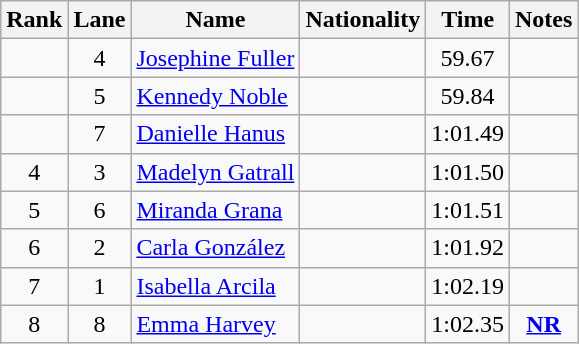<table class="wikitable sortable" style="text-align:center">
<tr>
<th>Rank</th>
<th>Lane</th>
<th>Name</th>
<th>Nationality</th>
<th>Time</th>
<th>Notes</th>
</tr>
<tr>
<td></td>
<td>4</td>
<td align="left"><a href='#'>Josephine Fuller</a></td>
<td align="left"></td>
<td>59.67</td>
<td></td>
</tr>
<tr>
<td></td>
<td>5</td>
<td align="left"><a href='#'>Kennedy Noble</a></td>
<td align="left"></td>
<td>59.84</td>
<td></td>
</tr>
<tr>
<td></td>
<td>7</td>
<td align="left"><a href='#'>Danielle Hanus</a></td>
<td align="left"></td>
<td>1:01.49</td>
<td></td>
</tr>
<tr>
<td>4</td>
<td>3</td>
<td align="left"><a href='#'>Madelyn Gatrall</a></td>
<td align="left"></td>
<td>1:01.50</td>
<td></td>
</tr>
<tr>
<td>5</td>
<td>6</td>
<td align="left"><a href='#'>Miranda Grana</a></td>
<td align="left"></td>
<td>1:01.51</td>
<td></td>
</tr>
<tr>
<td>6</td>
<td>2</td>
<td align="left"><a href='#'>Carla González</a></td>
<td align="left"></td>
<td>1:01.92</td>
<td></td>
</tr>
<tr>
<td>7</td>
<td>1</td>
<td align="left"><a href='#'>Isabella Arcila</a></td>
<td align="left"></td>
<td>1:02.19</td>
<td></td>
</tr>
<tr>
<td>8</td>
<td>8</td>
<td align="left"><a href='#'>Emma Harvey</a></td>
<td align="left"></td>
<td>1:02.35</td>
<td><strong><a href='#'>NR</a></strong></td>
</tr>
</table>
